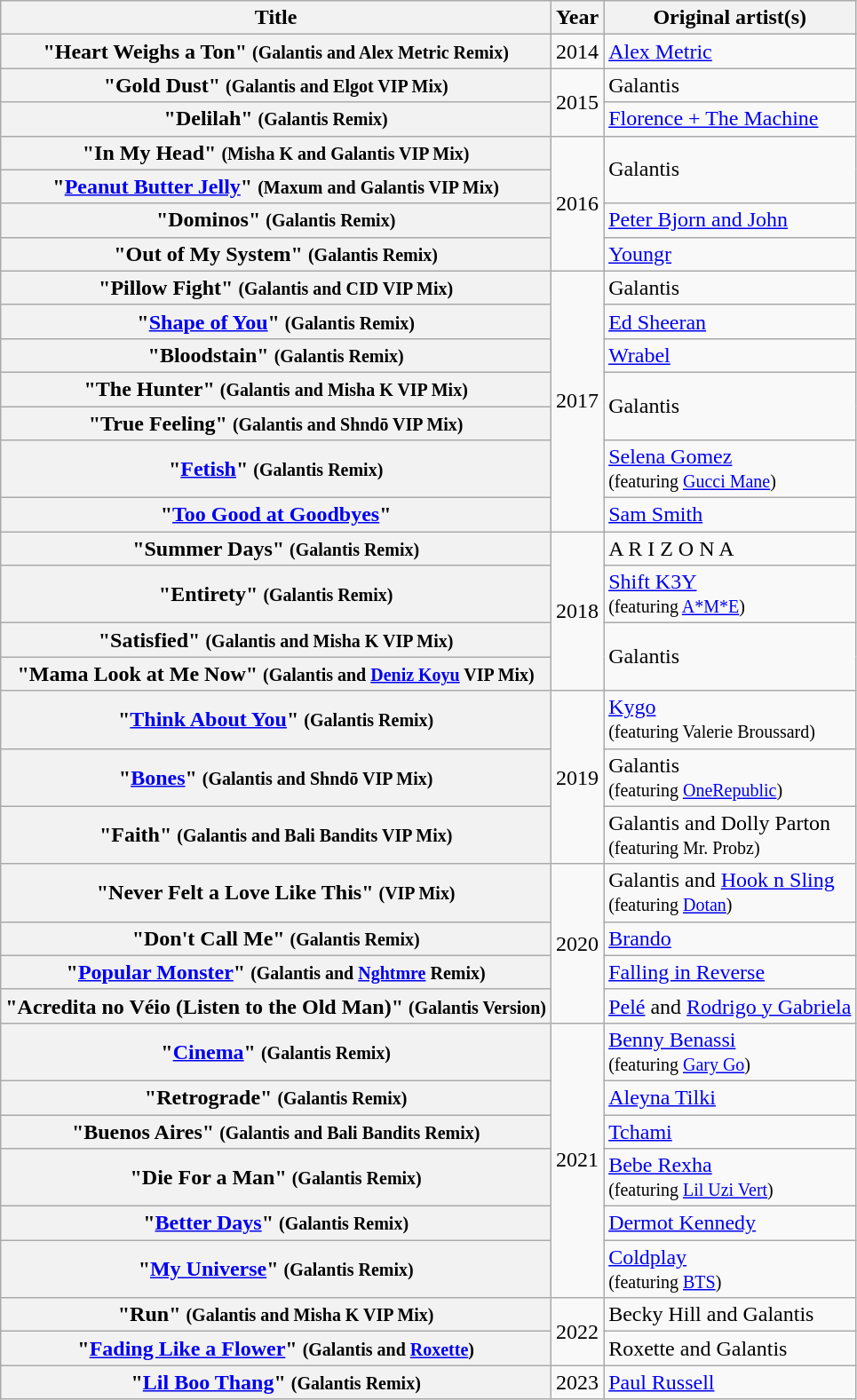<table class="wikitable plainrowheaders">
<tr>
<th>Title</th>
<th>Year</th>
<th>Original artist(s)</th>
</tr>
<tr>
<th scope="row">"Heart Weighs a Ton" <small>(Galantis and Alex Metric Remix)</small></th>
<td>2014</td>
<td><a href='#'>Alex Metric</a></td>
</tr>
<tr>
<th scope="row">"Gold Dust" <small>(Galantis and Elgot VIP Mix)</small></th>
<td rowspan="2">2015</td>
<td>Galantis</td>
</tr>
<tr>
<th scope="row">"Delilah" <small>(Galantis Remix)</small></th>
<td><a href='#'>Florence + The Machine</a></td>
</tr>
<tr>
<th scope="row">"In My Head" <small>(Misha K and Galantis VIP Mix)</small></th>
<td rowspan="4">2016</td>
<td rowspan="2">Galantis</td>
</tr>
<tr>
<th scope="row">"<a href='#'>Peanut Butter Jelly</a>" <small>(Maxum and Galantis VIP Mix)</small></th>
</tr>
<tr>
<th scope="row">"Dominos" <small>(Galantis Remix)</small></th>
<td><a href='#'>Peter Bjorn and John</a></td>
</tr>
<tr>
<th scope="row">"Out of My System" <small>(Galantis Remix)</small></th>
<td><a href='#'>Youngr</a></td>
</tr>
<tr>
<th scope="row">"Pillow Fight" <small>(Galantis and CID VIP Mix)</small></th>
<td rowspan="7">2017</td>
<td>Galantis</td>
</tr>
<tr>
<th scope="row">"<a href='#'>Shape of You</a>" <small>(Galantis Remix)</small></th>
<td><a href='#'>Ed Sheeran</a></td>
</tr>
<tr>
<th scope="row">"Bloodstain" <small>(Galantis Remix)</small></th>
<td><a href='#'>Wrabel</a></td>
</tr>
<tr>
<th scope="row">"The Hunter" <small>(Galantis and Misha K VIP Mix)</small></th>
<td rowspan="2">Galantis</td>
</tr>
<tr>
<th scope="row">"True Feeling" <small>(Galantis and Shndō VIP Mix)</small></th>
</tr>
<tr>
<th scope="row">"<a href='#'>Fetish</a>" <small>(Galantis Remix)</small></th>
<td><a href='#'>Selena Gomez</a> <br><small>(featuring <a href='#'>Gucci Mane</a>)</small></td>
</tr>
<tr>
<th scope="row">"<a href='#'>Too Good at Goodbyes</a>"</th>
<td><a href='#'>Sam Smith</a></td>
</tr>
<tr>
<th scope="row">"Summer Days" <small>(Galantis Remix)</small></th>
<td rowspan="4">2018</td>
<td>A R I Z O N A</td>
</tr>
<tr>
<th scope="row">"Entirety" <small>(Galantis Remix)</small></th>
<td><a href='#'>Shift K3Y</a> <br><small>(featuring <a href='#'>A*M*E</a>)</small></td>
</tr>
<tr>
<th scope="row">"Satisfied" <small>(Galantis and Misha K VIP Mix)</small></th>
<td rowspan="2">Galantis</td>
</tr>
<tr>
<th scope="row">"Mama Look at Me Now" <small>(Galantis and <a href='#'>Deniz Koyu</a> VIP Mix)</small></th>
</tr>
<tr>
<th scope="row">"<a href='#'>Think About You</a>" <small>(Galantis Remix)</small></th>
<td rowspan="3">2019</td>
<td><a href='#'>Kygo</a> <br><small>(featuring Valerie Broussard)</small></td>
</tr>
<tr>
<th scope="row">"<a href='#'>Bones</a>" <small>(Galantis and Shndō VIP Mix)</small></th>
<td>Galantis <br><small>(featuring <a href='#'>OneRepublic</a>)</small></td>
</tr>
<tr>
<th scope="row">"Faith" <small>(Galantis and Bali Bandits VIP Mix)</small></th>
<td>Galantis and Dolly Parton <br><small>(featuring Mr. Probz)</small></td>
</tr>
<tr>
<th scope="row">"Never Felt a Love Like This" <small>(VIP Mix)</small></th>
<td rowspan="4">2020</td>
<td>Galantis and <a href='#'>Hook n Sling</a> <br><small>(featuring <a href='#'>Dotan</a>)</small></td>
</tr>
<tr>
<th scope="row">"Don't Call Me" <small>(Galantis Remix)</small></th>
<td><a href='#'>Brando</a></td>
</tr>
<tr>
<th scope="row">"<a href='#'>Popular Monster</a>" <small>(Galantis and <a href='#'>Nghtmre</a> Remix)</small></th>
<td><a href='#'>Falling in Reverse</a></td>
</tr>
<tr>
<th scope="row">"Acredita no Véio (Listen to the Old Man)" <small>(Galantis Version)</small></th>
<td><a href='#'>Pelé</a> and <a href='#'>Rodrigo y Gabriela</a></td>
</tr>
<tr>
<th scope="row">"<a href='#'>Cinema</a>" <small>(Galantis Remix)</small></th>
<td rowspan="6">2021</td>
<td><a href='#'>Benny Benassi</a> <br><small>(featuring <a href='#'>Gary Go</a>)</small></td>
</tr>
<tr>
<th scope="row">"Retrograde" <small>(Galantis Remix)</small></th>
<td><a href='#'>Aleyna Tilki</a></td>
</tr>
<tr>
<th scope="row">"Buenos Aires" <small>(Galantis and Bali Bandits Remix)</small></th>
<td><a href='#'>Tchami</a></td>
</tr>
<tr>
<th scope="row">"Die For a Man" <small>(Galantis Remix)</small></th>
<td><a href='#'>Bebe Rexha</a> <br><small>(featuring <a href='#'>Lil Uzi Vert</a>)</small></td>
</tr>
<tr>
<th scope="row">"<a href='#'>Better Days</a>" <small>(Galantis Remix)</small></th>
<td><a href='#'>Dermot Kennedy</a></td>
</tr>
<tr>
<th scope="row">"<a href='#'>My Universe</a>" <small>(Galantis Remix)</small></th>
<td><a href='#'>Coldplay</a> <br><small>(featuring <a href='#'>BTS</a>)</small></td>
</tr>
<tr>
<th scope="row">"Run" <small>(Galantis and Misha K VIP Mix)</small></th>
<td rowspan="2">2022</td>
<td>Becky Hill and Galantis</td>
</tr>
<tr>
<th scope="row">"<a href='#'>Fading Like a Flower</a>" <small>(Galantis and <a href='#'>Roxette</a>)</small></th>
<td>Roxette and Galantis</td>
</tr>
<tr>
<th scope="row">"<a href='#'>Lil Boo Thang</a>" <small>(Galantis Remix)</small></th>
<td>2023</td>
<td><a href='#'>Paul Russell</a></td>
</tr>
</table>
